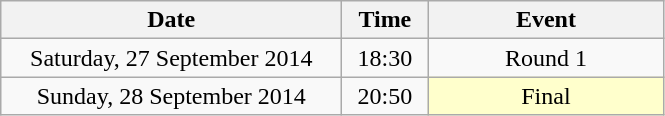<table class = "wikitable" style="text-align:center;">
<tr>
<th width=220>Date</th>
<th width=50>Time</th>
<th width=150>Event</th>
</tr>
<tr>
<td>Saturday, 27 September 2014</td>
<td>18:30</td>
<td>Round 1</td>
</tr>
<tr>
<td>Sunday, 28 September 2014</td>
<td>20:50</td>
<td bgcolor=ffffcc>Final</td>
</tr>
</table>
